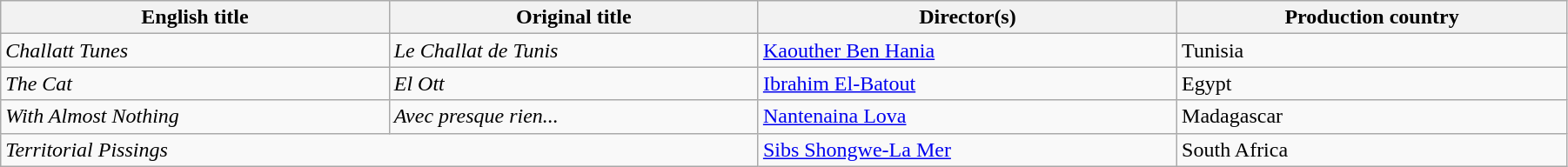<table class="wikitable" width="95%">
<tr>
<th>English title</th>
<th>Original title</th>
<th>Director(s)</th>
<th>Production country</th>
</tr>
<tr>
<td><em>Challatt Tunes</em></td>
<td><em>Le Challat de Tunis</em></td>
<td><a href='#'>Kaouther Ben Hania</a></td>
<td>Tunisia</td>
</tr>
<tr>
<td><em>The Cat</em></td>
<td><em>El Ott</em></td>
<td><a href='#'>Ibrahim El-Batout</a></td>
<td>Egypt</td>
</tr>
<tr>
<td><em>With Almost Nothing</em></td>
<td><em>Avec presque rien...</em></td>
<td><a href='#'>Nantenaina Lova</a></td>
<td>Madagascar</td>
</tr>
<tr>
<td colspan=2><em>Territorial Pissings</em></td>
<td><a href='#'>Sibs Shongwe-La Mer</a></td>
<td>South Africa</td>
</tr>
</table>
